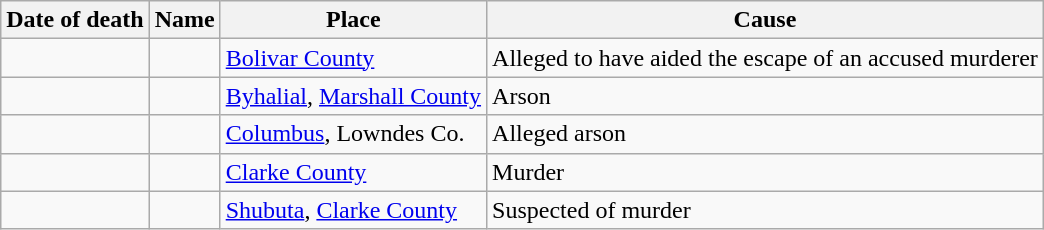<table class="wikitable sortable">
<tr>
<th>Date of death</th>
<th>Name</th>
<th>Place</th>
<th>Cause</th>
</tr>
<tr>
<td></td>
<td></td>
<td><a href='#'>Bolivar County</a></td>
<td>Alleged to have aided the escape of an accused murderer</td>
</tr>
<tr>
<td></td>
<td></td>
<td><a href='#'>Byhalial</a>, <a href='#'>Marshall County</a></td>
<td>Arson</td>
</tr>
<tr>
<td></td>
<td></td>
<td><a href='#'>Columbus</a>, Lowndes Co.</td>
<td>Alleged arson</td>
</tr>
<tr>
<td></td>
<td></td>
<td><a href='#'>Clarke County</a></td>
<td>Murder</td>
</tr>
<tr>
<td></td>
<td></td>
<td><a href='#'>Shubuta</a>, <a href='#'>Clarke County</a></td>
<td>Suspected of murder</td>
</tr>
</table>
